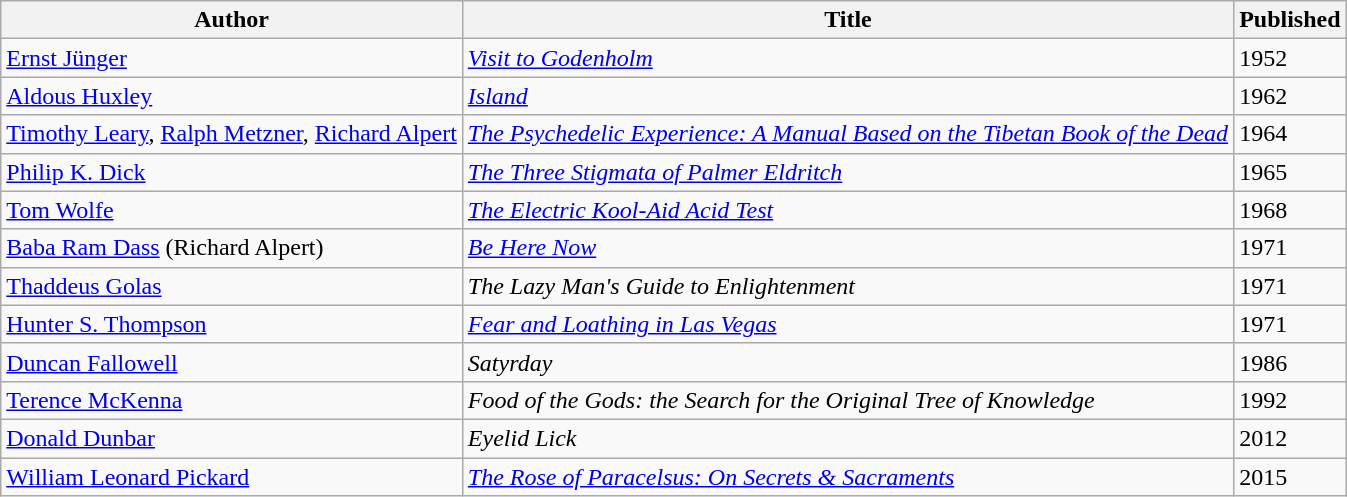<table class="wikitable sortable">
<tr>
<th>Author</th>
<th>Title</th>
<th>Published</th>
</tr>
<tr>
<td><a href='#'>Ernst Jünger</a></td>
<td><em><a href='#'>Visit to Godenholm</a></em></td>
<td>1952</td>
</tr>
<tr>
<td><a href='#'>Aldous Huxley</a></td>
<td><em><a href='#'>Island</a></em></td>
<td>1962</td>
</tr>
<tr>
<td><a href='#'>Timothy Leary</a>, <a href='#'>Ralph Metzner</a>, <a href='#'>Richard Alpert</a></td>
<td><em><a href='#'>The Psychedelic Experience: A Manual Based on the Tibetan Book of the Dead</a></em></td>
<td>1964</td>
</tr>
<tr>
<td><a href='#'>Philip K. Dick</a></td>
<td><em><a href='#'>The Three Stigmata of Palmer Eldritch</a></em></td>
<td>1965</td>
</tr>
<tr>
<td><a href='#'>Tom Wolfe</a></td>
<td><em><a href='#'>The Electric Kool-Aid Acid Test</a></em></td>
<td>1968</td>
</tr>
<tr>
<td><a href='#'>Baba Ram Dass</a> (Richard Alpert)</td>
<td><em><a href='#'>Be Here Now</a></em></td>
<td>1971</td>
</tr>
<tr>
<td><a href='#'>Thaddeus Golas</a></td>
<td><em>The Lazy Man's Guide to Enlightenment</em></td>
<td>1971</td>
</tr>
<tr>
<td><a href='#'>Hunter S. Thompson</a></td>
<td><em><a href='#'>Fear and Loathing in Las Vegas</a></em></td>
<td>1971</td>
</tr>
<tr>
<td><a href='#'>Duncan Fallowell</a></td>
<td><em>Satyrday</em></td>
<td>1986</td>
</tr>
<tr>
<td><a href='#'>Terence McKenna</a></td>
<td><em>Food of the Gods: the Search for the Original Tree of Knowledge</em></td>
<td>1992</td>
</tr>
<tr>
<td><a href='#'>Donald Dunbar</a></td>
<td><em>Eyelid Lick</em></td>
<td>2012</td>
</tr>
<tr>
<td><a href='#'>William Leonard Pickard</a></td>
<td><em><a href='#'>The Rose of Paracelsus: On Secrets & Sacraments</a></em></td>
<td>2015</td>
</tr>
</table>
